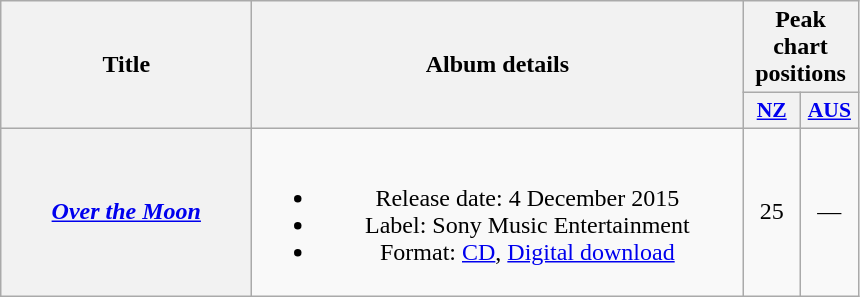<table class="wikitable plainrowheaders" style="text-align:center;">
<tr>
<th scope="col" rowspan="2" style="width:10em;">Title</th>
<th scope="col" rowspan="2" style="width:20em;">Album details</th>
<th scope="col" colspan="2">Peak chart positions</th>
</tr>
<tr>
<th scope="col" style="width:2.2em;font-size:90%;"><a href='#'>NZ</a></th>
<th scope="col" style="width:2.2em;font-size:90%;"><a href='#'>AUS</a></th>
</tr>
<tr>
<th scope="row"><em><a href='#'>Over the Moon</a></em></th>
<td><br><ul><li>Release date: 4 December 2015</li><li>Label: Sony Music Entertainment</li><li>Format: <a href='#'>CD</a>, <a href='#'>Digital download</a></li></ul></td>
<td>25</td>
<td>—</td>
</tr>
</table>
